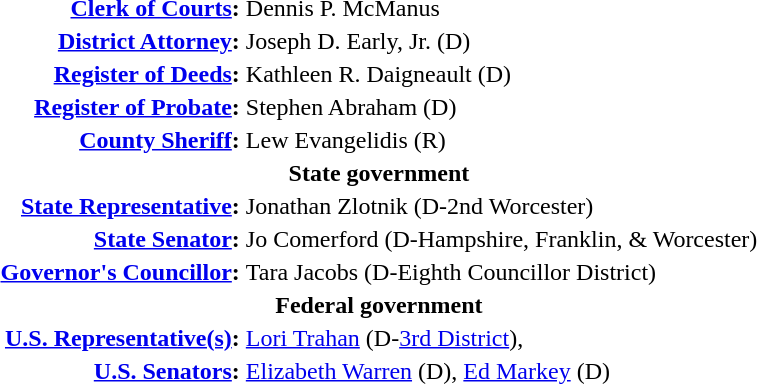<table class="toccolours">
<tr>
</tr>
<tr valign=top>
<th align=right><a href='#'>Clerk of Courts</a>:</th>
<td>Dennis P. McManus</td>
</tr>
<tr valign=top>
<th align=right><a href='#'>District Attorney</a>:</th>
<td>Joseph D. Early, Jr. (D)</td>
</tr>
<tr valign=top>
<th align=right><a href='#'>Register of Deeds</a>:</th>
<td>Kathleen R. Daigneault (D)</td>
</tr>
<tr valign=top>
<th align=right><a href='#'>Register of Probate</a>:</th>
<td>Stephen Abraham (D)</td>
</tr>
<tr valign=top>
<th align=right><a href='#'>County Sheriff</a>:</th>
<td>Lew Evangelidis (R)</td>
</tr>
<tr>
<th colspan=2>State government</th>
</tr>
<tr valign=top>
<th align=right><a href='#'>State Representative</a>:</th>
<td>Jonathan Zlotnik (D-2nd Worcester)</td>
</tr>
<tr valign=top>
<th align=right><a href='#'>State Senator</a>:</th>
<td>Jo Comerford (D-Hampshire, Franklin, & Worcester)</td>
</tr>
<tr valign=top>
<th align=right><a href='#'>Governor's Councillor</a>:</th>
<td>Tara Jacobs (D-Eighth Councillor District)</td>
</tr>
<tr>
<th colspan=2>Federal government</th>
</tr>
<tr valign=top>
<th align=right><a href='#'>U.S. Representative(s)</a>:</th>
<td><a href='#'>Lori Trahan</a> (D-<a href='#'>3rd District</a>),</td>
</tr>
<tr valign=top>
<th align=right><a href='#'>U.S. Senators</a>:</th>
<td><a href='#'>Elizabeth Warren</a> (D), <a href='#'>Ed Markey</a> (D)</td>
</tr>
</table>
